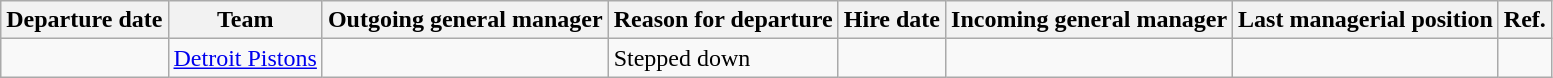<table class="wikitable sortable">
<tr>
<th>Departure date</th>
<th>Team</th>
<th>Outgoing general manager</th>
<th>Reason for departure</th>
<th>Hire date</th>
<th>Incoming general manager</th>
<th class="unsortable">Last managerial position</th>
<th class="unsortable">Ref.</th>
</tr>
<tr>
<td align=center></td>
<td><a href='#'>Detroit Pistons</a></td>
<td></td>
<td>Stepped down</td>
<td></td>
<td></td>
<td></td>
<td align="center"></td>
</tr>
</table>
